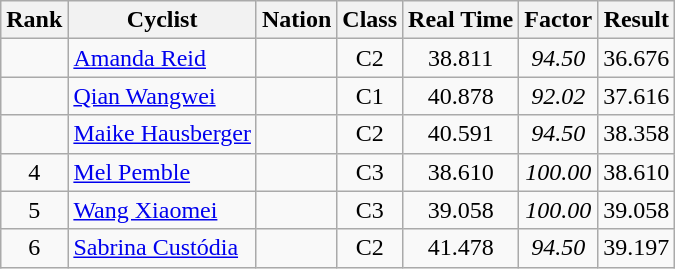<table class="wikitable sortable" style="text-align:center;">
<tr>
<th>Rank</th>
<th>Cyclist</th>
<th>Nation</th>
<th>Class</th>
<th>Real Time</th>
<th>Factor</th>
<th>Result</th>
</tr>
<tr>
<td></td>
<td align=left><a href='#'>Amanda Reid</a></td>
<td align=left></td>
<td>C2</td>
<td>38.811</td>
<td><em>94.50</em></td>
<td>36.676</td>
</tr>
<tr>
<td></td>
<td align=left><a href='#'>Qian Wangwei</a></td>
<td align=left></td>
<td>C1</td>
<td>40.878 </td>
<td><em>92.02</em></td>
<td>37.616</td>
</tr>
<tr>
<td></td>
<td align=left><a href='#'>Maike Hausberger</a></td>
<td align=left></td>
<td>C2</td>
<td>40.591</td>
<td><em>94.50</em></td>
<td>38.358</td>
</tr>
<tr>
<td>4</td>
<td align=left><a href='#'>Mel Pemble</a></td>
<td align=left></td>
<td>C3</td>
<td>38.610</td>
<td><em>100.00</em></td>
<td>38.610</td>
</tr>
<tr>
<td>5</td>
<td align=left><a href='#'>Wang Xiaomei</a></td>
<td align=left></td>
<td>C3</td>
<td>39.058</td>
<td><em>100.00</em></td>
<td>39.058</td>
</tr>
<tr>
<td>6</td>
<td align=left><a href='#'>Sabrina Custódia</a></td>
<td align=left></td>
<td>C2</td>
<td>41.478</td>
<td><em>94.50</em></td>
<td>39.197</td>
</tr>
</table>
